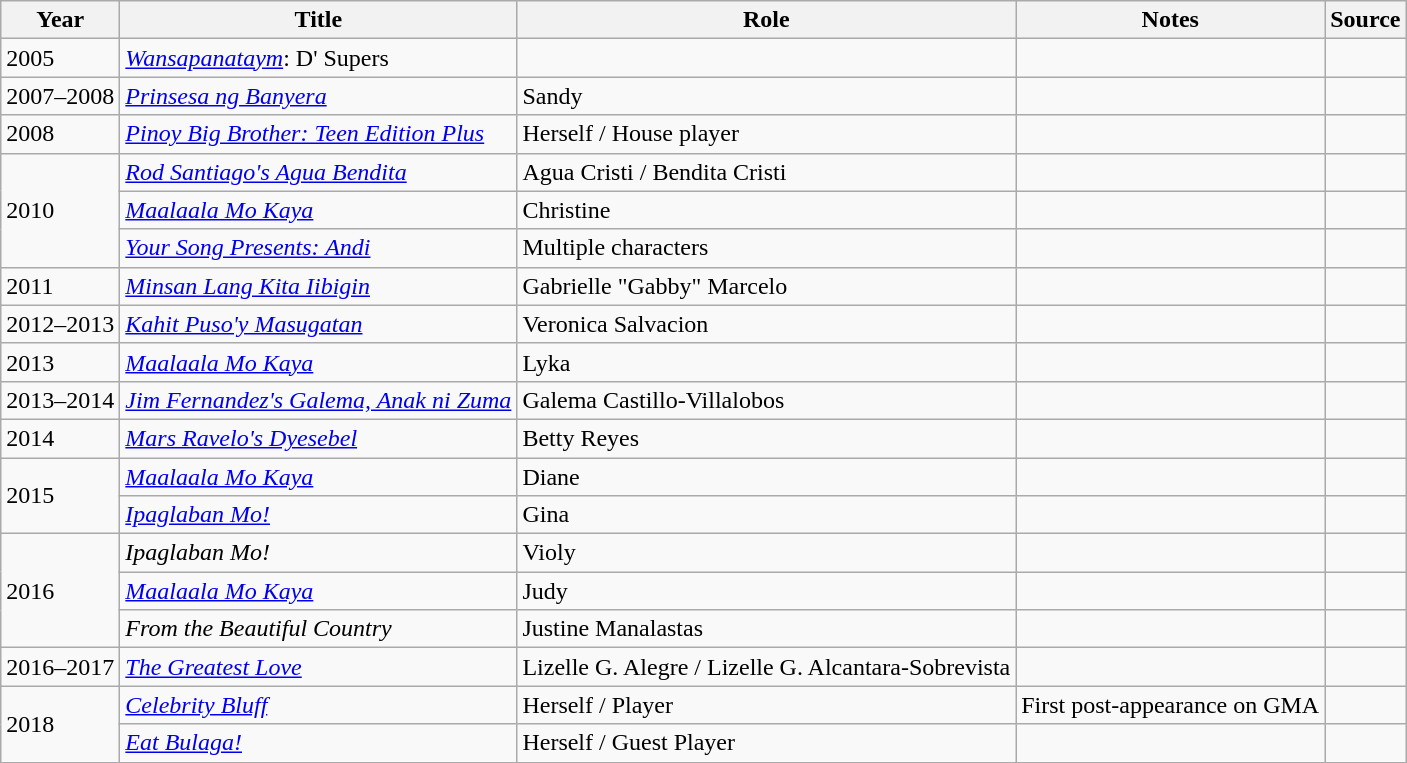<table class="wikitable sortable" >
<tr>
<th>Year</th>
<th>Title</th>
<th>Role</th>
<th class="unsortable">Notes </th>
<th class="unsortable">Source </th>
</tr>
<tr>
<td>2005</td>
<td><em><a href='#'>Wansapanataym</a></em>: D' Supers</td>
<td></td>
<td></td>
</tr>
<tr>
<td>2007–2008</td>
<td><em><a href='#'>Prinsesa ng Banyera</a></em></td>
<td>Sandy</td>
<td></td>
<td></td>
</tr>
<tr>
<td>2008</td>
<td><em><a href='#'>Pinoy Big Brother: Teen Edition Plus</a></em></td>
<td>Herself / House player</td>
<td></td>
<td></td>
</tr>
<tr>
<td rowspan="3">2010</td>
<td><em><a href='#'>Rod Santiago's Agua Bendita</a></em></td>
<td>Agua Cristi / Bendita Cristi</td>
<td></td>
<td></td>
</tr>
<tr>
<td><em><a href='#'>Maalaala Mo Kaya</a></em></td>
<td>Christine</td>
<td></td>
<td></td>
</tr>
<tr>
<td><em><a href='#'>Your Song Presents: Andi</a></em></td>
<td>Multiple characters</td>
<td></td>
<td></td>
</tr>
<tr>
<td>2011</td>
<td><em><a href='#'>Minsan Lang Kita Iibigin</a></em></td>
<td>Gabrielle "Gabby" Marcelo</td>
<td></td>
<td></td>
</tr>
<tr>
<td>2012–2013</td>
<td><em><a href='#'>Kahit Puso'y Masugatan</a></em></td>
<td>Veronica Salvacion</td>
<td></td>
<td></td>
</tr>
<tr>
<td>2013</td>
<td><em><a href='#'>Maalaala Mo Kaya</a></em></td>
<td>Lyka</td>
<td></td>
<td></td>
</tr>
<tr>
<td>2013–2014</td>
<td><em><a href='#'>Jim Fernandez's Galema, Anak ni Zuma</a></em></td>
<td>Galema Castillo-Villalobos</td>
<td></td>
<td></td>
</tr>
<tr>
<td>2014</td>
<td><em><a href='#'>Mars Ravelo's Dyesebel</a></em></td>
<td>Betty Reyes</td>
<td></td>
<td></td>
</tr>
<tr>
<td rowspan="2">2015</td>
<td><em><a href='#'>Maalaala Mo Kaya</a></em></td>
<td>Diane</td>
<td></td>
<td></td>
</tr>
<tr>
<td><em><a href='#'>Ipaglaban Mo!</a></em></td>
<td>Gina</td>
<td></td>
<td></td>
</tr>
<tr>
<td rowspan="3">2016</td>
<td><em>Ipaglaban Mo!</em></td>
<td>Violy</td>
<td></td>
<td></td>
</tr>
<tr>
<td><em><a href='#'>Maalaala Mo Kaya</a></em></td>
<td>Judy</td>
<td></td>
<td></td>
</tr>
<tr>
<td><em>From the Beautiful Country</em></td>
<td>Justine Manalastas</td>
<td></td>
<td></td>
</tr>
<tr>
<td>2016–2017</td>
<td><em><a href='#'>The Greatest Love</a></em></td>
<td>Lizelle G. Alegre / Lizelle G. Alcantara-Sobrevista</td>
<td></td>
<td></td>
</tr>
<tr>
<td rowspan="2">2018</td>
<td><em><a href='#'>Celebrity Bluff</a></em></td>
<td>Herself / Player</td>
<td>First post-appearance on GMA</td>
<td></td>
</tr>
<tr>
<td><em><a href='#'>Eat Bulaga!</a></em></td>
<td>Herself / Guest Player</td>
<td></td>
</tr>
<tr>
</tr>
</table>
